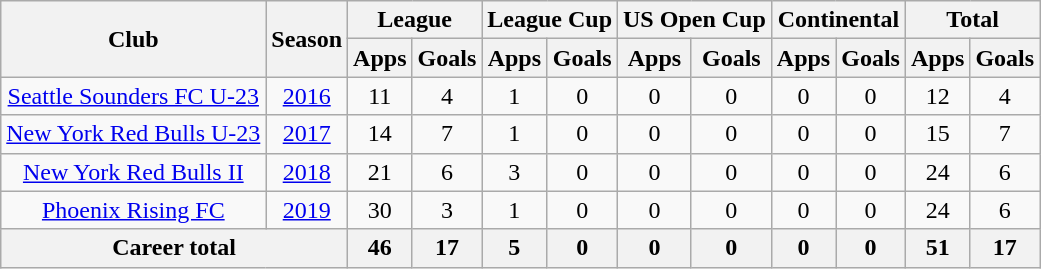<table class="wikitable" style="text-align: center;">
<tr>
<th rowspan="2">Club</th>
<th rowspan="2">Season</th>
<th colspan="2">League</th>
<th colspan="2">League Cup</th>
<th colspan="2">US Open Cup</th>
<th colspan="2">Continental</th>
<th colspan="2">Total</th>
</tr>
<tr>
<th>Apps</th>
<th>Goals</th>
<th>Apps</th>
<th>Goals</th>
<th>Apps</th>
<th>Goals</th>
<th>Apps</th>
<th>Goals</th>
<th>Apps</th>
<th>Goals</th>
</tr>
<tr>
<td rowspan="1"><a href='#'>Seattle Sounders FC U-23</a></td>
<td><a href='#'>2016</a></td>
<td>11</td>
<td>4</td>
<td>1</td>
<td>0</td>
<td>0</td>
<td>0</td>
<td>0</td>
<td>0</td>
<td>12</td>
<td>4</td>
</tr>
<tr>
<td rowspan="1"><a href='#'>New York Red Bulls U-23</a></td>
<td><a href='#'>2017</a></td>
<td>14</td>
<td>7</td>
<td>1</td>
<td>0</td>
<td>0</td>
<td>0</td>
<td>0</td>
<td>0</td>
<td>15</td>
<td>7</td>
</tr>
<tr>
<td rowspan="1"><a href='#'>New York Red Bulls II</a></td>
<td><a href='#'>2018</a></td>
<td>21</td>
<td>6</td>
<td>3</td>
<td>0</td>
<td>0</td>
<td>0</td>
<td>0</td>
<td>0</td>
<td>24</td>
<td>6</td>
</tr>
<tr>
<td rowspan="1"><a href='#'>Phoenix Rising FC</a></td>
<td><a href='#'>2019</a></td>
<td>30</td>
<td>3</td>
<td>1</td>
<td>0</td>
<td>0</td>
<td>0</td>
<td>0</td>
<td>0</td>
<td>24</td>
<td>6</td>
</tr>
<tr>
<th colspan="2">Career total</th>
<th>46</th>
<th>17</th>
<th>5</th>
<th>0</th>
<th>0</th>
<th>0</th>
<th>0</th>
<th>0</th>
<th>51</th>
<th>17</th>
</tr>
</table>
